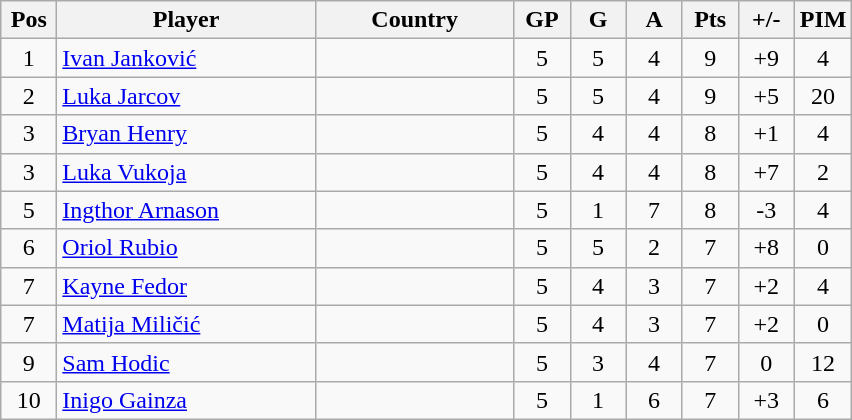<table class="wikitable sortable" style="text-align: center;">
<tr>
<th width=30>Pos</th>
<th width=165>Player</th>
<th width=125>Country</th>
<th width=30>GP</th>
<th width=30>G</th>
<th width=30>A</th>
<th width=30>Pts</th>
<th width=30>+/-</th>
<th width=30>PIM</th>
</tr>
<tr>
<td>1</td>
<td align=left><a href='#'>Ivan Janković</a></td>
<td align=left></td>
<td>5</td>
<td>5</td>
<td>4</td>
<td>9</td>
<td>+9</td>
<td>4</td>
</tr>
<tr>
<td>2</td>
<td align=left><a href='#'>Luka Jarcov</a></td>
<td align=left></td>
<td>5</td>
<td>5</td>
<td>4</td>
<td>9</td>
<td>+5</td>
<td>20</td>
</tr>
<tr>
<td>3</td>
<td align=left><a href='#'>Bryan Henry</a></td>
<td align=left></td>
<td>5</td>
<td>4</td>
<td>4</td>
<td>8</td>
<td>+1</td>
<td>4</td>
</tr>
<tr>
<td>3</td>
<td align=left><a href='#'>Luka Vukoja</a></td>
<td align=left></td>
<td>5</td>
<td>4</td>
<td>4</td>
<td>8</td>
<td>+7</td>
<td>2</td>
</tr>
<tr>
<td>5</td>
<td align=left><a href='#'>Ingthor Arnason</a></td>
<td align=left></td>
<td>5</td>
<td>1</td>
<td>7</td>
<td>8</td>
<td>-3</td>
<td>4</td>
</tr>
<tr>
<td>6</td>
<td align=left><a href='#'>Oriol Rubio</a></td>
<td align=left></td>
<td>5</td>
<td>5</td>
<td>2</td>
<td>7</td>
<td>+8</td>
<td>0</td>
</tr>
<tr>
<td>7</td>
<td align=left><a href='#'>Kayne Fedor</a></td>
<td align=left></td>
<td>5</td>
<td>4</td>
<td>3</td>
<td>7</td>
<td>+2</td>
<td>4</td>
</tr>
<tr>
<td>7</td>
<td align=left><a href='#'>Matija Miličić</a></td>
<td align=left></td>
<td>5</td>
<td>4</td>
<td>3</td>
<td>7</td>
<td>+2</td>
<td>0</td>
</tr>
<tr>
<td>9</td>
<td align=left><a href='#'>Sam Hodic</a></td>
<td align=left></td>
<td>5</td>
<td>3</td>
<td>4</td>
<td>7</td>
<td>0</td>
<td>12</td>
</tr>
<tr>
<td>10</td>
<td align=left><a href='#'>Inigo Gainza</a></td>
<td align=left></td>
<td>5</td>
<td>1</td>
<td>6</td>
<td>7</td>
<td>+3</td>
<td>6</td>
</tr>
</table>
